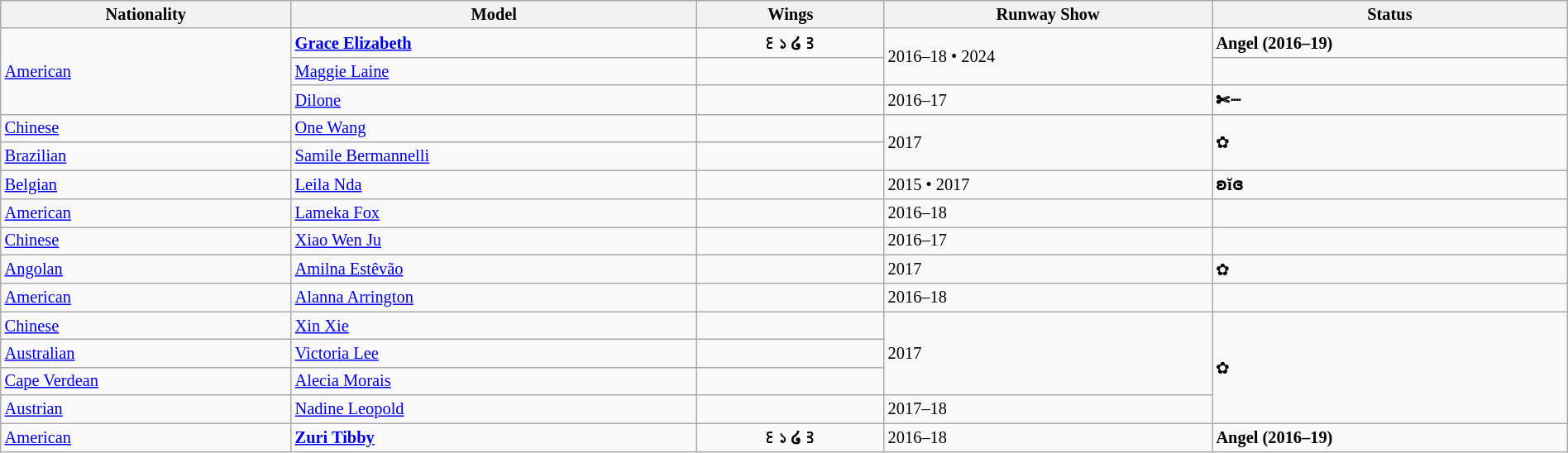<table class="sortable wikitable"  style="font-size:85%; width:100%;">
<tr>
<th>Nationality</th>
<th>Model</th>
<th>Wings</th>
<th>Runway Show</th>
<th>Status</th>
</tr>
<tr>
<td rowspan="3"> <a href='#'>American</a></td>
<td><strong><a href='#'>Grace Elizabeth</a></strong></td>
<td align="center"><strong>꒰১ ໒꒱</strong></td>
<td rowspan="2">2016–18 • 2024</td>
<td><strong> Angel (2016–19)</strong></td>
</tr>
<tr>
<td><a href='#'>Maggie Laine</a></td>
<td></td>
<td></td>
</tr>
<tr>
<td><a href='#'>Dilone</a></td>
<td></td>
<td>2016–17</td>
<td><strong>✄┈</strong></td>
</tr>
<tr>
<td> <a href='#'>Chinese</a></td>
<td><a href='#'>One Wang</a></td>
<td></td>
<td rowspan="2">2017</td>
<td rowspan="2">✿</td>
</tr>
<tr>
<td> <a href='#'>Brazilian</a></td>
<td><a href='#'>Samile Bermannelli</a></td>
<td></td>
</tr>
<tr>
<td> <a href='#'>Belgian</a></td>
<td><a href='#'>Leila Nda</a></td>
<td></td>
<td>2015 • 2017</td>
<td><strong>ʚĭɞ</strong></td>
</tr>
<tr>
<td> <a href='#'>American</a></td>
<td><a href='#'>Lameka Fox</a></td>
<td></td>
<td>2016–18</td>
<td></td>
</tr>
<tr>
<td> <a href='#'>Chinese</a></td>
<td><a href='#'>Xiao Wen Ju</a></td>
<td></td>
<td>2016–17</td>
<td></td>
</tr>
<tr>
<td> <a href='#'>Angolan</a></td>
<td><a href='#'>Amilna Estêvão</a></td>
<td></td>
<td>2017</td>
<td>✿</td>
</tr>
<tr>
<td> <a href='#'>American</a></td>
<td><a href='#'>Alanna Arrington</a></td>
<td></td>
<td>2016–18</td>
<td></td>
</tr>
<tr>
<td> <a href='#'>Chinese</a></td>
<td><a href='#'>Xin Xie</a></td>
<td></td>
<td rowspan="3">2017</td>
<td rowspan="4">✿</td>
</tr>
<tr>
<td> <a href='#'>Australian</a></td>
<td><a href='#'>Victoria Lee</a></td>
<td></td>
</tr>
<tr>
<td> <a href='#'>Cape Verdean</a></td>
<td><a href='#'>Alecia Morais</a></td>
<td></td>
</tr>
<tr>
<td> <a href='#'>Austrian</a></td>
<td><a href='#'>Nadine Leopold</a></td>
<td></td>
<td>2017–18</td>
</tr>
<tr>
<td> <a href='#'>American</a></td>
<td><strong><a href='#'>Zuri Tibby</a></strong></td>
<td align="center"><strong>꒰১ ໒꒱</strong></td>
<td>2016–18</td>
<td><strong> Angel (2016–19)</strong></td>
</tr>
</table>
